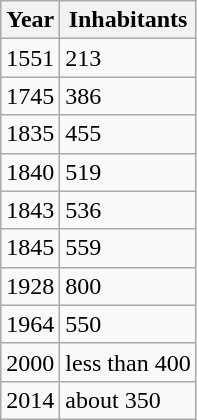<table class="wikitable sortable">
<tr>
<th>Year</th>
<th>Inhabitants</th>
</tr>
<tr>
<td>1551</td>
<td>213</td>
</tr>
<tr>
<td>1745</td>
<td>386</td>
</tr>
<tr>
<td>1835</td>
<td>455</td>
</tr>
<tr>
<td>1840</td>
<td>519</td>
</tr>
<tr>
<td>1843</td>
<td>536</td>
</tr>
<tr>
<td>1845</td>
<td>559</td>
</tr>
<tr>
<td>1928</td>
<td>800</td>
</tr>
<tr>
<td>1964</td>
<td>550</td>
</tr>
<tr>
<td>2000</td>
<td>less than 400</td>
</tr>
<tr>
<td>2014</td>
<td>about 350</td>
</tr>
</table>
